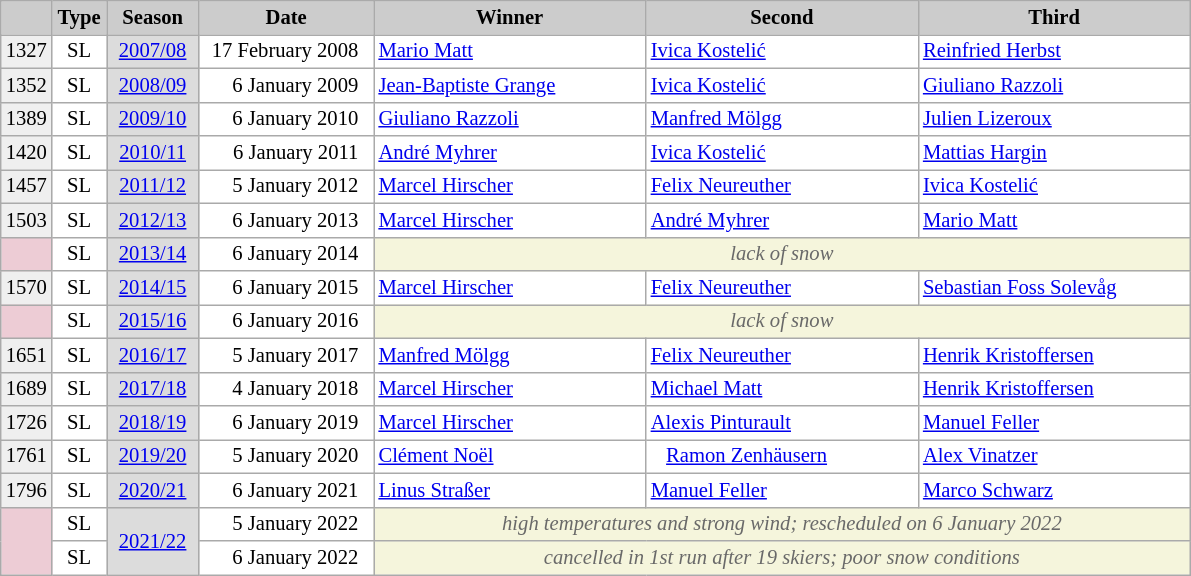<table class="wikitable" style="background:#fff; font-size:86%; line-height:16px; border:grey solid 1px; border-collapse:collapse;">
<tr>
<th style="background-color: #ccc;" width="23"></th>
<th style="background-color: #ccc;" width="30">Type</th>
<th style="background-color: #ccc;" width="55">Season</th>
<th style="background:#ccc;" width="110">Date</th>
<th style="background:#ccc;" width="175">Winner</th>
<th style="background:#ccc;" width="175">Second</th>
<th style="background:#ccc;" width="175">Third</th>
</tr>
<tr>
<td align=center bgcolor="#EFEFEF">1327</td>
<td align=center>SL</td>
<td align=center bgcolor=gainsboro><a href='#'>2007/08</a></td>
<td align=right>17 February 2008  </td>
<td> <a href='#'>Mario Matt</a></td>
<td> <a href='#'>Ivica Kostelić</a></td>
<td> <a href='#'>Reinfried Herbst</a></td>
</tr>
<tr>
<td align=center bgcolor="#EFEFEF">1352</td>
<td align=center>SL</td>
<td align=center bgcolor=gainsboro><a href='#'>2008/09</a></td>
<td align=right>6 January 2009  </td>
<td> <a href='#'>Jean-Baptiste Grange</a></td>
<td> <a href='#'>Ivica Kostelić</a></td>
<td> <a href='#'>Giuliano Razzoli</a></td>
</tr>
<tr>
<td align=center bgcolor="#EFEFEF">1389</td>
<td align=center>SL</td>
<td align=center bgcolor=gainsboro><a href='#'>2009/10</a></td>
<td align=right>6 January 2010  </td>
<td> <a href='#'>Giuliano Razzoli</a></td>
<td> <a href='#'>Manfred Mölgg</a></td>
<td> <a href='#'>Julien Lizeroux</a></td>
</tr>
<tr>
<td align=center bgcolor="#EFEFEF">1420</td>
<td align=center>SL</td>
<td align=center bgcolor=gainsboro><a href='#'>2010/11</a></td>
<td align=right>6 January 2011  </td>
<td> <a href='#'>André Myhrer</a></td>
<td> <a href='#'>Ivica Kostelić</a></td>
<td> <a href='#'>Mattias Hargin</a></td>
</tr>
<tr>
<td align=center bgcolor="#EFEFEF">1457</td>
<td align=center>SL</td>
<td align=center bgcolor=gainsboro><a href='#'>2011/12</a></td>
<td align=right>5 January 2012  </td>
<td> <a href='#'>Marcel Hirscher</a></td>
<td> <a href='#'>Felix Neureuther</a></td>
<td> <a href='#'>Ivica Kostelić</a></td>
</tr>
<tr>
<td align=center bgcolor="#EFEFEF">1503</td>
<td align=center>SL</td>
<td align=center bgcolor=gainsboro><a href='#'>2012/13</a></td>
<td align=right>6 January 2013  </td>
<td> <a href='#'>Marcel Hirscher</a></td>
<td> <a href='#'>André Myhrer</a></td>
<td> <a href='#'>Mario Matt</a></td>
</tr>
<tr>
<td align=center bgcolor="EDCCD5"></td>
<td align=center>SL</td>
<td align=center bgcolor=gainsboro><a href='#'>2013/14</a></td>
<td align=right>6 January 2014  </td>
<td colspan=3 align=center bgcolor="F5F5DC" style=color:#696969><em>lack of snow</em></td>
</tr>
<tr>
<td align=center bgcolor="#EFEFEF">1570</td>
<td align=center>SL</td>
<td align=center bgcolor=gainsboro><a href='#'>2014/15</a></td>
<td align=right>6 January 2015  </td>
<td> <a href='#'>Marcel Hirscher</a></td>
<td> <a href='#'>Felix Neureuther</a></td>
<td> <a href='#'>Sebastian Foss Solevåg</a></td>
</tr>
<tr>
<td align=center bgcolor="EDCCD5"></td>
<td align=center>SL</td>
<td align=center bgcolor=gainsboro><a href='#'>2015/16</a></td>
<td align=right>6 January 2016  </td>
<td colspan=3 align=center bgcolor="F5F5DC" style=color:#696969><em>lack of snow</em></td>
</tr>
<tr>
<td align=center bgcolor="#EFEFEF">1651</td>
<td align=center>SL</td>
<td align=center bgcolor=gainsboro><a href='#'>2016/17</a></td>
<td align=right>5 January 2017  </td>
<td> <a href='#'>Manfred Mölgg</a></td>
<td> <a href='#'>Felix Neureuther</a></td>
<td> <a href='#'>Henrik Kristoffersen</a></td>
</tr>
<tr>
<td align=center bgcolor="#EFEFEF">1689</td>
<td align=center>SL</td>
<td align=center bgcolor=gainsboro><a href='#'>2017/18</a></td>
<td align=right>4 January 2018  </td>
<td> <a href='#'>Marcel Hirscher</a></td>
<td> <a href='#'>Michael Matt</a></td>
<td> <a href='#'>Henrik Kristoffersen</a></td>
</tr>
<tr>
<td align=center bgcolor="#EFEFEF">1726</td>
<td align=center>SL</td>
<td align=center bgcolor=gainsboro><a href='#'>2018/19</a></td>
<td align=right>6 January 2019  </td>
<td> <a href='#'>Marcel Hirscher</a></td>
<td> <a href='#'>Alexis Pinturault</a></td>
<td> <a href='#'>Manuel Feller</a></td>
</tr>
<tr>
<td align=center bgcolor="#EFEFEF">1761</td>
<td align=center>SL</td>
<td align=center bgcolor=gainsboro><a href='#'>2019/20</a></td>
<td align=right>5 January 2020  </td>
<td> <a href='#'>Clément Noël</a></td>
<td>   <a href='#'>Ramon Zenhäusern</a></td>
<td> <a href='#'>Alex Vinatzer</a></td>
</tr>
<tr>
<td align=center bgcolor="#EFEFEF">1796</td>
<td align=center>SL</td>
<td align=center bgcolor=gainsboro><a href='#'>2020/21</a></td>
<td align=right>6 January 2021  </td>
<td> <a href='#'>Linus Straßer</a></td>
<td> <a href='#'>Manuel Feller</a></td>
<td> <a href='#'>Marco Schwarz</a></td>
</tr>
<tr>
<td align=center bgcolor="#EDCCD5" rowspan=2></td>
<td align=center>SL</td>
<td align=center bgcolor=gainsboro rowspan=2><a href='#'>2021/22</a></td>
<td align=right>5 January 2022  </td>
<td colspan=3 align=center bgcolor="F5F5DC" style=color:#696969><em>high temperatures and strong wind; rescheduled on 6 January 2022</em></td>
</tr>
<tr>
<td align=center>SL</td>
<td align=right>6 January 2022  </td>
<td colspan=3 align=center bgcolor="F5F5DC" style=color:#696969><em>cancelled in 1st run after 19 skiers; poor snow conditions</em></td>
</tr>
</table>
